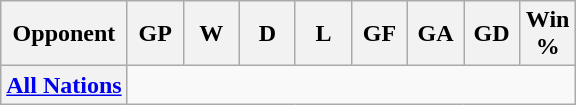<table class="wikitable" style="text-align:center;">
<tr>
<th>Opponent</th>
<th width="30">GP</th>
<th width="30">W</th>
<th width="30">D</th>
<th width="30">L</th>
<th width="30">GF</th>
<th width="30">GA</th>
<th width="30">GD</th>
<th width="30">Win %</th>
</tr>
<tr>
<th><a href='#'>All Nations</a><br></th>
</tr>
</table>
